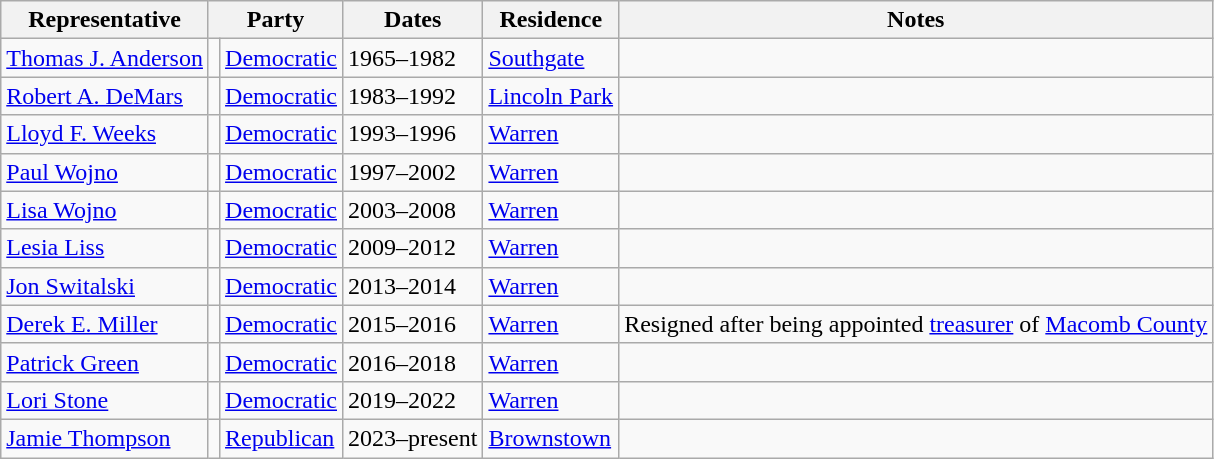<table class=wikitable>
<tr valign=bottom>
<th>Representative</th>
<th colspan="2">Party</th>
<th>Dates</th>
<th>Residence</th>
<th>Notes</th>
</tr>
<tr>
<td><a href='#'>Thomas J. Anderson</a></td>
<td bgcolor=></td>
<td><a href='#'>Democratic</a></td>
<td>1965–1982</td>
<td><a href='#'>Southgate</a></td>
<td></td>
</tr>
<tr>
<td><a href='#'>Robert A. DeMars</a></td>
<td bgcolor=></td>
<td><a href='#'>Democratic</a></td>
<td>1983–1992</td>
<td><a href='#'>Lincoln Park</a></td>
<td></td>
</tr>
<tr>
<td><a href='#'>Lloyd F. Weeks</a></td>
<td bgcolor=></td>
<td><a href='#'>Democratic</a></td>
<td>1993–1996</td>
<td><a href='#'>Warren</a></td>
<td></td>
</tr>
<tr>
<td><a href='#'>Paul Wojno</a></td>
<td bgcolor=></td>
<td><a href='#'>Democratic</a></td>
<td>1997–2002</td>
<td><a href='#'>Warren</a></td>
<td></td>
</tr>
<tr>
<td><a href='#'>Lisa Wojno</a></td>
<td bgcolor=></td>
<td><a href='#'>Democratic</a></td>
<td>2003–2008</td>
<td><a href='#'>Warren</a></td>
<td></td>
</tr>
<tr>
<td><a href='#'>Lesia Liss</a></td>
<td bgcolor=></td>
<td><a href='#'>Democratic</a></td>
<td>2009–2012</td>
<td><a href='#'>Warren</a></td>
<td></td>
</tr>
<tr>
<td><a href='#'>Jon Switalski</a></td>
<td bgcolor=></td>
<td><a href='#'>Democratic</a></td>
<td>2013–2014</td>
<td><a href='#'>Warren</a></td>
<td></td>
</tr>
<tr>
<td><a href='#'>Derek E. Miller</a></td>
<td bgcolor=></td>
<td><a href='#'>Democratic</a></td>
<td>2015–2016</td>
<td><a href='#'>Warren</a></td>
<td>Resigned after being appointed <a href='#'>treasurer</a> of <a href='#'>Macomb County</a></td>
</tr>
<tr>
<td><a href='#'>Patrick Green</a></td>
<td bgcolor=></td>
<td><a href='#'>Democratic</a></td>
<td>2016–2018</td>
<td><a href='#'>Warren</a></td>
<td></td>
</tr>
<tr>
<td><a href='#'>Lori Stone</a></td>
<td bgcolor=></td>
<td><a href='#'>Democratic</a></td>
<td>2019–2022</td>
<td><a href='#'>Warren</a></td>
<td></td>
</tr>
<tr>
<td><a href='#'>Jamie Thompson</a></td>
<td bgcolor=></td>
<td><a href='#'>Republican</a></td>
<td>2023–present</td>
<td><a href='#'>Brownstown</a></td>
<td></td>
</tr>
</table>
